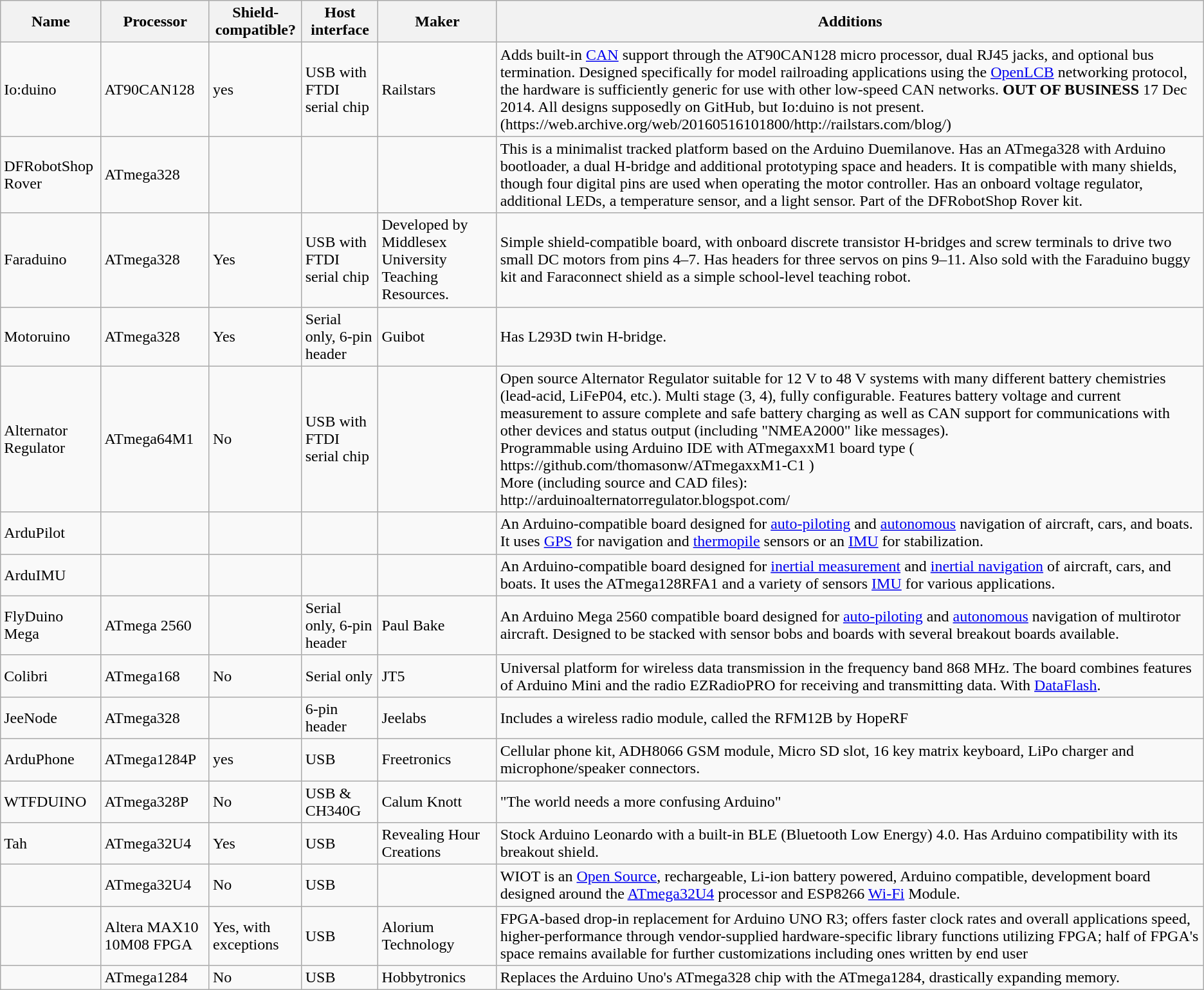<table class="wikitable sortable">
<tr>
<th>Name</th>
<th>Processor</th>
<th>Shield-compatible?</th>
<th>Host interface</th>
<th>Maker</th>
<th>Additions</th>
</tr>
<tr>
<td>Io:duino</td>
<td>AT90CAN128</td>
<td>yes</td>
<td>USB with FTDI serial chip</td>
<td>Railstars</td>
<td>Adds built-in <a href='#'>CAN</a> support through the AT90CAN128 micro processor, dual RJ45 jacks, and optional bus termination. Designed specifically for model railroading applications using the <a href='#'>OpenLCB</a> networking protocol, the hardware is sufficiently generic for use with other low-speed CAN networks. <strong>OUT OF BUSINESS</strong> 17 Dec 2014. All designs supposedly on GitHub, but Io:duino is not present. (https://web.archive.org/web/20160516101800/http://railstars.com/blog/)</td>
</tr>
<tr>
<td>DFRobotShop Rover</td>
<td>ATmega328</td>
<td></td>
<td></td>
<td></td>
<td>This is a minimalist tracked platform based on the Arduino Duemilanove. Has an ATmega328 with Arduino bootloader, a dual H-bridge and additional prototyping space and headers. It is compatible with many shields, though four digital pins are used when operating the motor controller. Has an onboard voltage regulator, additional LEDs, a temperature sensor, and a light sensor. Part of the DFRobotShop Rover kit.</td>
</tr>
<tr>
<td>Faraduino</td>
<td>ATmega328</td>
<td>Yes</td>
<td>USB with FTDI serial chip</td>
<td>Developed by Middlesex University Teaching Resources.</td>
<td> Simple shield-compatible board, with onboard discrete transistor H-bridges and screw terminals to drive two small DC motors from pins 4–7. Has headers for three servos on pins 9–11.  Also sold with the Faraduino buggy kit and Faraconnect shield as a simple school-level teaching robot.</td>
</tr>
<tr>
<td>Motoruino</td>
<td>ATmega328</td>
<td>Yes</td>
<td>Serial only, 6-pin header</td>
<td>Guibot</td>
<td> Has L293D twin H-bridge.</td>
</tr>
<tr>
<td>Alternator Regulator</td>
<td>ATmega64M1</td>
<td>No</td>
<td>USB with FTDI serial chip</td>
<td></td>
<td>Open source Alternator Regulator suitable for 12 V to 48 V systems with many different battery chemistries (lead-acid, LiFeP04, etc.). Multi stage (3, 4), fully configurable. Features battery voltage and current measurement to assure complete and safe battery charging as well as CAN support for communications with other devices and status output (including "NMEA2000" like messages).<br>Programmable using Arduino IDE with ATmegaxxM1 board type ( https://github.com/thomasonw/ATmegaxxM1-C1 )<br>More (including source and CAD files):<br>http://arduinoalternatorregulator.blogspot.com/</td>
</tr>
<tr>
<td>ArduPilot</td>
<td></td>
<td></td>
<td></td>
<td></td>
<td>An Arduino-compatible board designed for <a href='#'>auto-piloting</a> and <a href='#'>autonomous</a> navigation of aircraft, cars, and boats. It uses <a href='#'>GPS</a> for navigation and <a href='#'>thermopile</a> sensors or an <a href='#'>IMU</a> for stabilization.</td>
</tr>
<tr>
<td>ArduIMU</td>
<td></td>
<td></td>
<td></td>
<td></td>
<td>An Arduino-compatible board designed for <a href='#'>inertial measurement</a> and <a href='#'>inertial navigation</a> of aircraft, cars, and boats. It uses the ATmega128RFA1 and a variety of sensors <a href='#'>IMU</a> for various applications.</td>
</tr>
<tr>
<td>FlyDuino Mega</td>
<td>ATmega 2560</td>
<td></td>
<td>Serial only, 6-pin header</td>
<td>Paul Bake</td>
<td>An Arduino Mega 2560 compatible board designed for <a href='#'>auto-piloting</a> and <a href='#'>autonomous</a> navigation of multirotor aircraft. Designed to be stacked with sensor bobs and boards with several breakout boards available.</td>
</tr>
<tr>
<td>Colibri</td>
<td>ATmega168</td>
<td>No</td>
<td>Serial only</td>
<td>JT5</td>
<td>Universal platform for wireless data transmission in the frequency band 868 MHz. The board combines features of Arduino Mini and the radio EZRadioPRO for receiving and transmitting data. With <a href='#'>DataFlash</a>.</td>
</tr>
<tr>
<td>JeeNode</td>
<td>ATmega328</td>
<td></td>
<td>6-pin header</td>
<td>Jeelabs</td>
<td>Includes a wireless radio module, called the RFM12B by HopeRF</td>
</tr>
<tr>
<td>ArduPhone</td>
<td>ATmega1284P</td>
<td>yes</td>
<td>USB</td>
<td>Freetronics</td>
<td>Cellular phone kit, ADH8066 GSM module, Micro SD slot, 16 key matrix keyboard, LiPo charger and microphone/speaker connectors.</td>
</tr>
<tr>
<td>WTFDUINO</td>
<td>ATmega328P</td>
<td>No</td>
<td>USB & CH340G</td>
<td>Calum Knott</td>
<td>"The world needs a more confusing Arduino"</td>
</tr>
<tr>
<td>Tah</td>
<td>ATmega32U4</td>
<td>Yes</td>
<td>USB</td>
<td>Revealing Hour Creations</td>
<td>Stock Arduino Leonardo with a built-in BLE (Bluetooth Low Energy) 4.0. Has Arduino compatibility with its breakout shield.<br></td>
</tr>
<tr>
<td> </td>
<td>ATmega32U4</td>
<td>No</td>
<td>USB</td>
<td></td>
<td>WIOT is an <a href='#'>Open Source</a>, rechargeable, Li-ion battery powered, Arduino compatible, development board designed around the <a href='#'>ATmega32U4</a> processor and ESP8266 <a href='#'>Wi-Fi</a> Module.<br></td>
</tr>
<tr>
<td></td>
<td>Altera MAX10  10M08 FPGA</td>
<td>Yes, with exceptions</td>
<td>USB</td>
<td>Alorium Technology</td>
<td>FPGA-based drop-in replacement for Arduino UNO R3; offers faster clock rates and overall applications speed, higher-performance through vendor-supplied hardware-specific library functions utilizing FPGA; half of FPGA's space remains available for further customizations including ones written by end user</td>
</tr>
<tr>
<td> </td>
<td>ATmega1284</td>
<td>No</td>
<td>USB</td>
<td>Hobbytronics</td>
<td>Replaces the Arduino Uno's ATmega328 chip with the ATmega1284, drastically expanding memory.</td>
</tr>
</table>
